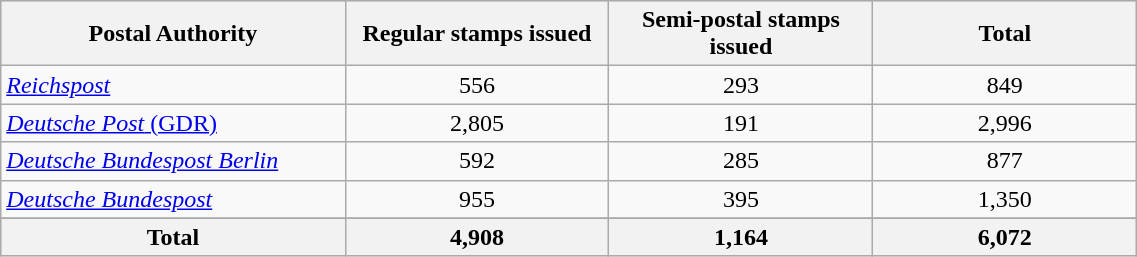<table class="wikitable" style="width:60%">
<tr bgcolor=lightgrey>
<th width="30%" align=center>Postal Authority</th>
<th width="23%" align=center>Regular stamps issued</th>
<th width="23%" align=center>Semi-postal stamps issued</th>
<th width="23%" align=center>Total</th>
</tr>
<tr>
<td><em><a href='#'>Reichspost</a></em></td>
<td align="center">556</td>
<td align="center">293</td>
<td align="center">849</td>
</tr>
<tr>
<td><a href='#'><em>Deutsche Post</em> (GDR)</a></td>
<td align="center">2,805</td>
<td align="center">191</td>
<td align="center">2,996</td>
</tr>
<tr>
<td><em><a href='#'>Deutsche Bundespost Berlin</a></em></td>
<td align="center">592</td>
<td align="center">285</td>
<td align="center">877</td>
</tr>
<tr>
<td><em><a href='#'>Deutsche Bundespost</a></em></td>
<td align="center">955</td>
<td align="center">395</td>
<td align="center">1,350</td>
</tr>
<tr>
</tr>
<tr bgcolor=lightgrey>
<th><strong>Total</strong></th>
<th align="center">4,908</th>
<th align="center">1,164</th>
<th align="center">6,072</th>
</tr>
</table>
